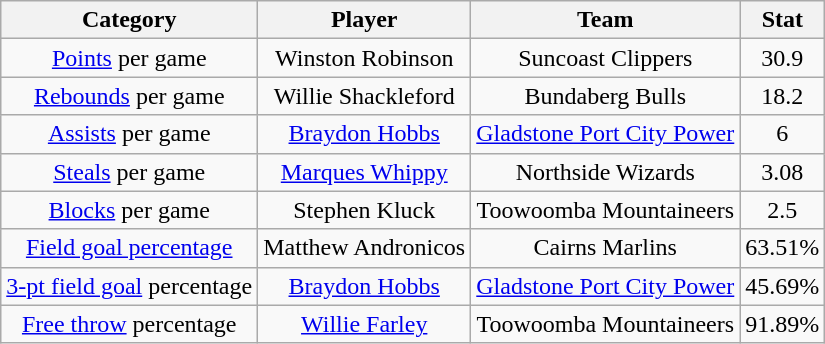<table class="wikitable" style="text-align:center">
<tr>
<th>Category</th>
<th>Player</th>
<th>Team</th>
<th>Stat</th>
</tr>
<tr>
<td><a href='#'>Points</a> per game</td>
<td>Winston Robinson</td>
<td>Suncoast Clippers</td>
<td>30.9</td>
</tr>
<tr>
<td><a href='#'>Rebounds</a> per game</td>
<td>Willie Shackleford</td>
<td>Bundaberg Bulls</td>
<td>18.2</td>
</tr>
<tr>
<td><a href='#'>Assists</a> per game</td>
<td><a href='#'>Braydon Hobbs</a></td>
<td><a href='#'>Gladstone Port City Power</a></td>
<td>6</td>
</tr>
<tr>
<td><a href='#'>Steals</a> per game</td>
<td><a href='#'>Marques Whippy</a></td>
<td>Northside Wizards</td>
<td>3.08</td>
</tr>
<tr>
<td><a href='#'>Blocks</a> per game</td>
<td>Stephen Kluck</td>
<td>Toowoomba Mountaineers</td>
<td>2.5</td>
</tr>
<tr>
<td><a href='#'>Field goal percentage</a></td>
<td>Matthew Andronicos</td>
<td>Cairns Marlins</td>
<td>63.51%</td>
</tr>
<tr>
<td><a href='#'>3-pt field goal</a> percentage</td>
<td><a href='#'>Braydon Hobbs</a></td>
<td><a href='#'>Gladstone Port City Power</a></td>
<td>45.69%</td>
</tr>
<tr>
<td><a href='#'>Free throw</a> percentage</td>
<td><a href='#'>Willie Farley</a></td>
<td>Toowoomba Mountaineers</td>
<td>91.89%</td>
</tr>
</table>
